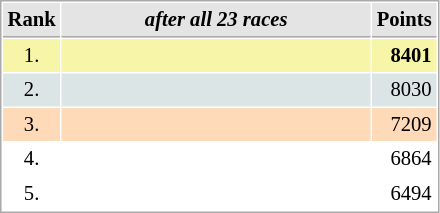<table cellspacing="1" cellpadding="3" style="border:1px solid #aaa; font-size:86%;">
<tr style="background:#e4e4e4;">
<th style="border-bottom:1px solid #aaa; width:10px;">Rank</th>
<th style="border-bottom:1px solid #aaa; width:200px; white-space:nowrap;"><em>after all 23 races</em></th>
<th style="border-bottom:1px solid #aaa; width:20px;">Points</th>
</tr>
<tr style="background:#f7f6a8;">
<td style="text-align:center">1.</td>
<td><strong></strong></td>
<td style="text-align:right"><strong>8401</strong></td>
</tr>
<tr style="background:#dce5e5;">
<td style="text-align:center">2.</td>
<td></td>
<td style="text-align:right">8030</td>
</tr>
<tr style="background:#ffdab9;">
<td style="text-align:center">3.</td>
<td></td>
<td style="text-align:right">7209</td>
</tr>
<tr>
<td style="text-align:center">4.</td>
<td></td>
<td style="text-align:right">6864</td>
</tr>
<tr>
<td style="text-align:center">5.</td>
<td></td>
<td style="text-align:right">6494</td>
</tr>
</table>
